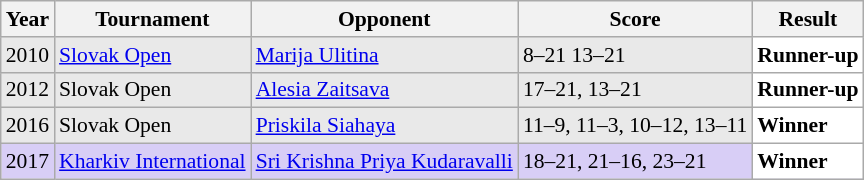<table class="sortable wikitable" style="font-size: 90%;">
<tr>
<th>Year</th>
<th>Tournament</th>
<th>Opponent</th>
<th>Score</th>
<th>Result</th>
</tr>
<tr style="background:#E9E9E9">
<td align="center">2010</td>
<td align="left"><a href='#'>Slovak Open</a></td>
<td align="left"> <a href='#'>Marija Ulitina</a></td>
<td align="left">8–21 13–21</td>
<td style="text-align:left; background:white"> <strong>Runner-up</strong></td>
</tr>
<tr style="background:#E9E9E9">
<td align="center">2012</td>
<td align="left">Slovak Open</td>
<td align="left"> <a href='#'>Alesia Zaitsava</a></td>
<td align="left">17–21, 13–21</td>
<td style="text-align:left; background:white"> <strong>Runner-up</strong></td>
</tr>
<tr style="background:#E9E9E9">
<td align="center">2016</td>
<td align="left">Slovak Open</td>
<td align="left"> <a href='#'>Priskila Siahaya</a></td>
<td align="left">11–9, 11–3, 10–12, 13–11</td>
<td style="text-align:left; background:white"> <strong>Winner</strong></td>
</tr>
<tr style="background:#D8CEF6">
<td align="center">2017</td>
<td align="left"><a href='#'>Kharkiv International</a></td>
<td align="left"> <a href='#'>Sri Krishna Priya Kudaravalli</a></td>
<td align="left">18–21, 21–16, 23–21</td>
<td style="text-align:left; background:white"> <strong>Winner</strong></td>
</tr>
</table>
